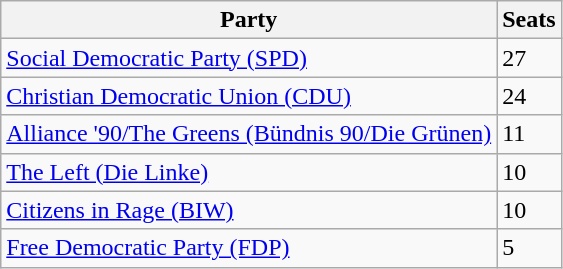<table class="wikitable">
<tr>
<th>Party</th>
<th>Seats</th>
</tr>
<tr>
<td><a href='#'>Social Democratic Party (SPD)</a></td>
<td>27</td>
</tr>
<tr>
<td><a href='#'>Christian Democratic Union (CDU)</a></td>
<td>24</td>
</tr>
<tr>
<td><a href='#'>Alliance '90/The Greens (Bündnis 90/Die Grünen)</a></td>
<td>11</td>
</tr>
<tr>
<td><a href='#'>The Left (Die Linke)</a></td>
<td>10</td>
</tr>
<tr>
<td><a href='#'>Citizens in Rage (BIW)</a></td>
<td>10</td>
</tr>
<tr>
<td><a href='#'>Free Democratic Party (FDP)</a></td>
<td>5</td>
</tr>
</table>
